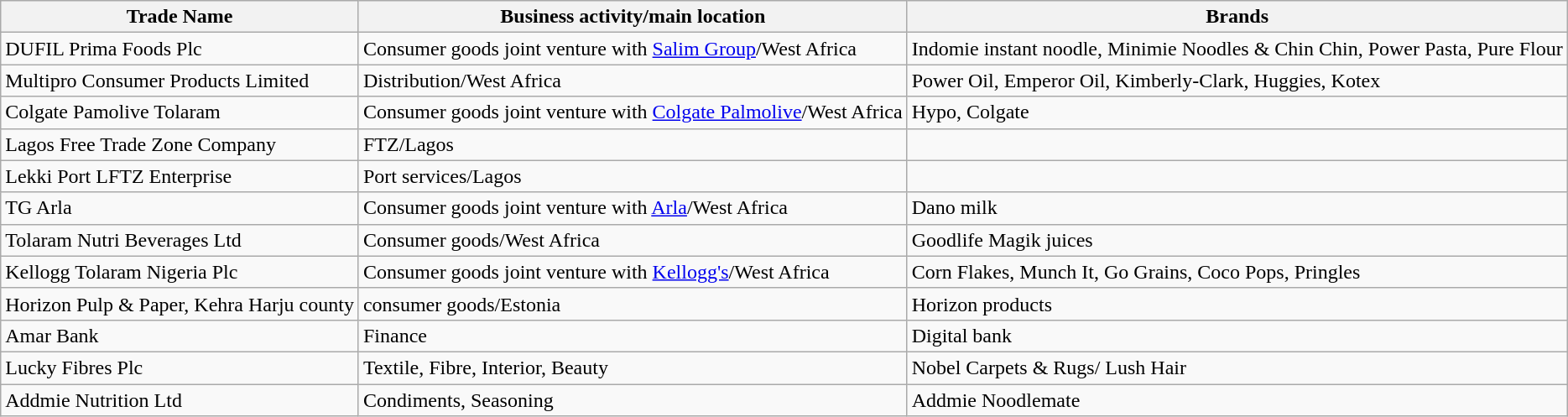<table class="wikitable">
<tr>
<th>Trade Name</th>
<th>Business activity/main location</th>
<th>Brands</th>
</tr>
<tr>
<td>DUFIL Prima Foods Plc</td>
<td>Consumer goods joint venture with <a href='#'>Salim Group</a>/West Africa</td>
<td>Indomie instant noodle, Minimie Noodles & Chin Chin, Power Pasta, Pure Flour</td>
</tr>
<tr>
<td>Multipro Consumer Products Limited</td>
<td>Distribution/West Africa</td>
<td>Power Oil, Emperor Oil, Kimberly-Clark, Huggies, Kotex</td>
</tr>
<tr>
<td>Colgate Pamolive Tolaram</td>
<td>Consumer goods joint venture with <a href='#'>Colgate Palmolive</a>/West Africa</td>
<td>Hypo, Colgate</td>
</tr>
<tr>
<td>Lagos Free Trade Zone Company</td>
<td>FTZ/Lagos</td>
<td></td>
</tr>
<tr>
<td>Lekki Port LFTZ Enterprise</td>
<td>Port services/Lagos</td>
<td></td>
</tr>
<tr>
<td>TG Arla</td>
<td>Consumer goods joint venture with <a href='#'>Arla</a>/West Africa</td>
<td>Dano milk</td>
</tr>
<tr>
<td>Tolaram Nutri Beverages Ltd</td>
<td>Consumer goods/West Africa</td>
<td>Goodlife Magik juices</td>
</tr>
<tr>
<td>Kellogg Tolaram Nigeria Plc</td>
<td>Consumer goods joint venture with <a href='#'>Kellogg's</a>/West Africa</td>
<td>Corn Flakes, Munch It, Go Grains, Coco Pops, Pringles</td>
</tr>
<tr>
<td>Horizon Pulp & Paper, Kehra Harju county</td>
<td>consumer goods/Estonia</td>
<td>Horizon products</td>
</tr>
<tr>
<td>Amar Bank</td>
<td>Finance</td>
<td>Digital bank</td>
</tr>
<tr>
<td>Lucky Fibres Plc</td>
<td>Textile, Fibre, Interior, Beauty</td>
<td>Nobel Carpets & Rugs/ Lush Hair</td>
</tr>
<tr>
<td>Addmie Nutrition Ltd</td>
<td>Condiments, Seasoning</td>
<td>Addmie Noodlemate</td>
</tr>
</table>
